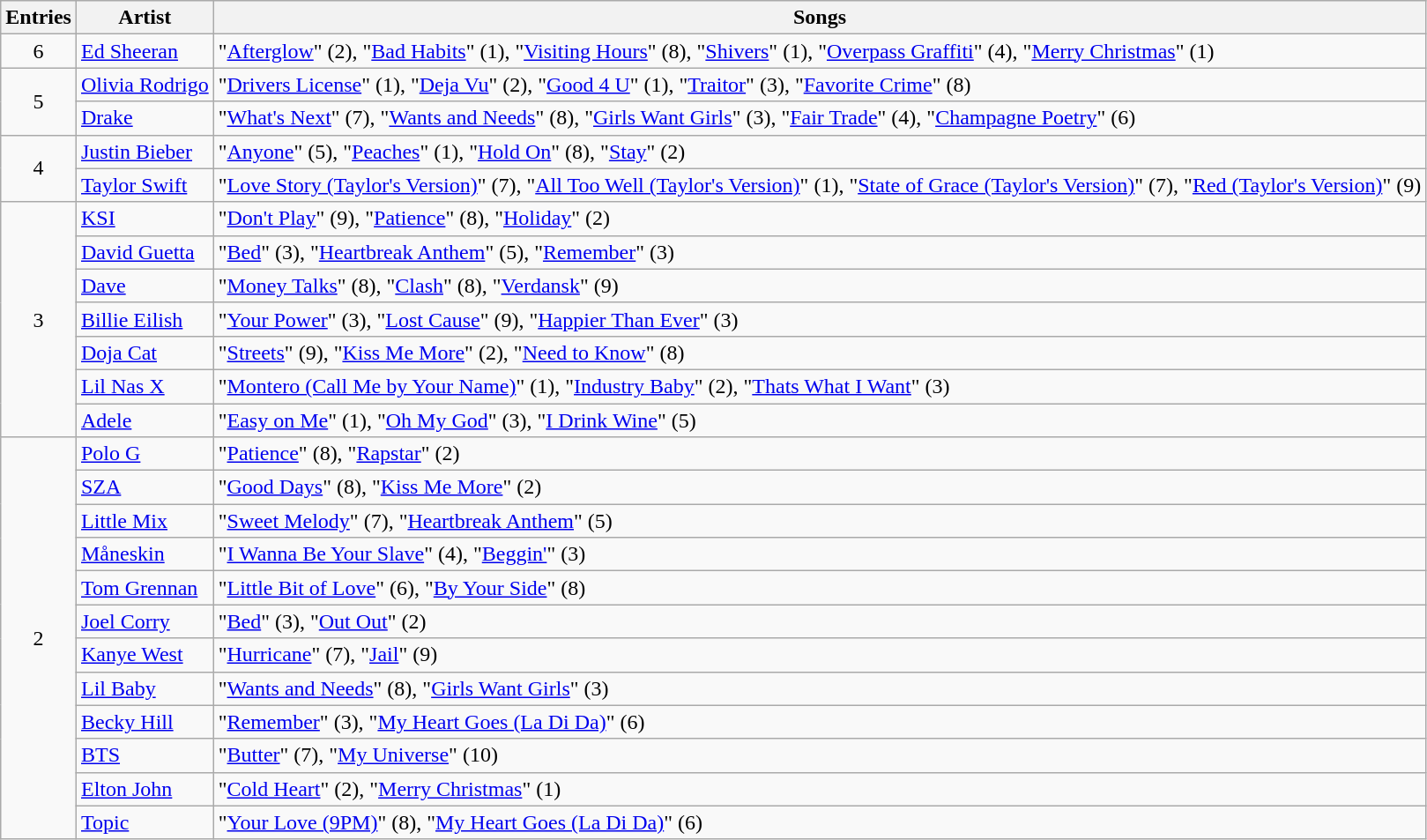<table class="wikitable sortable">
<tr>
<th>Entries</th>
<th>Artist</th>
<th>Songs</th>
</tr>
<tr>
<td style="text-align: center">6</td>
<td><a href='#'>Ed Sheeran</a></td>
<td>"<a href='#'>Afterglow</a>" (2), "<a href='#'>Bad Habits</a>" (1), "<a href='#'>Visiting Hours</a>" (8), "<a href='#'>Shivers</a>" (1), "<a href='#'>Overpass Graffiti</a>" (4), "<a href='#'>Merry Christmas</a>" (1)</td>
</tr>
<tr>
<td style="text-align: center" rowspan=2>5</td>
<td><a href='#'>Olivia Rodrigo</a></td>
<td>"<a href='#'>Drivers License</a>" (1), "<a href='#'>Deja Vu</a>" (2), "<a href='#'>Good 4 U</a>" (1), "<a href='#'>Traitor</a>" (3), "<a href='#'>Favorite Crime</a>" (8)</td>
</tr>
<tr>
<td><a href='#'>Drake</a></td>
<td>"<a href='#'>What's Next</a>" (7), "<a href='#'>Wants and Needs</a>" (8), "<a href='#'>Girls Want Girls</a>" (3), "<a href='#'>Fair Trade</a>" (4), "<a href='#'>Champagne Poetry</a>" (6)</td>
</tr>
<tr>
<td style="text-align: center" rowspan=2>4</td>
<td><a href='#'>Justin Bieber</a></td>
<td>"<a href='#'>Anyone</a>" (5), "<a href='#'>Peaches</a>" (1), "<a href='#'>Hold On</a>" (8), "<a href='#'>Stay</a>" (2)</td>
</tr>
<tr>
<td><a href='#'>Taylor Swift</a></td>
<td>"<a href='#'>Love Story (Taylor's Version)</a>" (7), "<a href='#'>All Too Well (Taylor's Version)</a>" (1), "<a href='#'>State of Grace (Taylor's Version)</a>" (7), "<a href='#'>Red (Taylor's Version)</a>" (9)</td>
</tr>
<tr>
<td style="text-align: center" rowspan=7>3</td>
<td><a href='#'>KSI</a></td>
<td>"<a href='#'>Don't Play</a>" (9), "<a href='#'>Patience</a>" (8), "<a href='#'>Holiday</a>" (2)</td>
</tr>
<tr>
<td><a href='#'>David Guetta</a></td>
<td>"<a href='#'>Bed</a>" (3), "<a href='#'>Heartbreak Anthem</a>" (5), "<a href='#'>Remember</a>" (3)</td>
</tr>
<tr>
<td><a href='#'>Dave</a></td>
<td>"<a href='#'>Money Talks</a>" (8), "<a href='#'>Clash</a>" (8), "<a href='#'>Verdansk</a>" (9)</td>
</tr>
<tr>
<td><a href='#'>Billie Eilish</a></td>
<td>"<a href='#'>Your Power</a>" (3), "<a href='#'>Lost Cause</a>" (9), "<a href='#'>Happier Than Ever</a>" (3)</td>
</tr>
<tr>
<td><a href='#'>Doja Cat</a></td>
<td>"<a href='#'>Streets</a>" (9), "<a href='#'>Kiss Me More</a>" (2), "<a href='#'>Need to Know</a>" (8)</td>
</tr>
<tr>
<td><a href='#'>Lil Nas X</a></td>
<td>"<a href='#'>Montero (Call Me by Your Name)</a>" (1), "<a href='#'>Industry Baby</a>" (2), "<a href='#'>Thats What I Want</a>" (3)</td>
</tr>
<tr>
<td><a href='#'>Adele</a></td>
<td>"<a href='#'>Easy on Me</a>" (1), "<a href='#'>Oh My God</a>" (3), "<a href='#'>I Drink Wine</a>" (5)</td>
</tr>
<tr>
<td style="text-align: center" rowspan=12>2</td>
<td><a href='#'>Polo G</a></td>
<td>"<a href='#'>Patience</a>" (8), "<a href='#'>Rapstar</a>" (2)</td>
</tr>
<tr>
<td><a href='#'>SZA</a></td>
<td>"<a href='#'>Good Days</a>" (8), "<a href='#'>Kiss Me More</a>" (2)</td>
</tr>
<tr>
<td><a href='#'>Little Mix</a></td>
<td>"<a href='#'>Sweet Melody</a>" (7), "<a href='#'>Heartbreak Anthem</a>" (5)</td>
</tr>
<tr>
<td><a href='#'>Måneskin</a></td>
<td>"<a href='#'>I Wanna Be Your Slave</a>" (4), "<a href='#'>Beggin'</a>" (3)</td>
</tr>
<tr>
<td><a href='#'>Tom Grennan</a></td>
<td>"<a href='#'>Little Bit of Love</a>" (6), "<a href='#'>By Your Side</a>" (8)</td>
</tr>
<tr>
<td><a href='#'>Joel Corry</a></td>
<td>"<a href='#'>Bed</a>" (3), "<a href='#'>Out Out</a>" (2)</td>
</tr>
<tr>
<td><a href='#'>Kanye West</a></td>
<td>"<a href='#'>Hurricane</a>" (7), "<a href='#'>Jail</a>" (9)</td>
</tr>
<tr>
<td><a href='#'>Lil Baby</a></td>
<td>"<a href='#'>Wants and Needs</a>" (8), "<a href='#'>Girls Want Girls</a>" (3)</td>
</tr>
<tr>
<td><a href='#'>Becky Hill</a></td>
<td>"<a href='#'>Remember</a>" (3), "<a href='#'>My Heart Goes (La Di Da)</a>" (6)</td>
</tr>
<tr>
<td><a href='#'>BTS</a></td>
<td>"<a href='#'>Butter</a>" (7), "<a href='#'>My Universe</a>" (10)</td>
</tr>
<tr>
<td><a href='#'>Elton John</a></td>
<td>"<a href='#'>Cold Heart</a>" (2), "<a href='#'>Merry Christmas</a>" (1)</td>
</tr>
<tr>
<td><a href='#'>Topic</a></td>
<td>"<a href='#'>Your Love (9PM)</a>" (8), "<a href='#'>My Heart Goes (La Di Da)</a>" (6)</td>
</tr>
</table>
